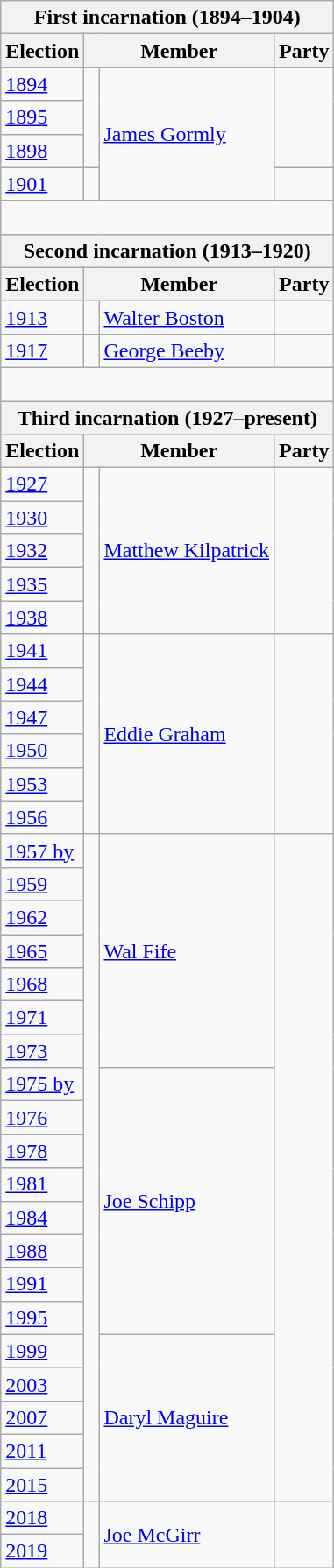<table class="wikitable">
<tr>
<th colspan="4">First incarnation (1894–1904)</th>
</tr>
<tr>
<th>Election</th>
<th colspan="2">Member</th>
<th>Party</th>
</tr>
<tr style="background: #f9f9f9">
<td><a href='#'>1894</a></td>
<td rowspan="3" > </td>
<td rowspan="4"><a href='#'>James Gormly</a></td>
<td rowspan="3"></td>
</tr>
<tr style="background: #f9f9f9">
<td><a href='#'>1895</a></td>
</tr>
<tr style="background: #f9f9f9">
<td><a href='#'>1898</a></td>
</tr>
<tr style="background: #f9f9f9">
<td><a href='#'>1901</a></td>
<td> </td>
<td></td>
</tr>
<tr>
<td colspan="4" style='border-style: none none none none;'> </td>
</tr>
<tr>
<th colspan="4">Second incarnation (1913–1920)</th>
</tr>
<tr>
<th>Election</th>
<th colspan="2">Member</th>
<th>Party</th>
</tr>
<tr style="background: #f9f9f9">
<td><a href='#'>1913</a></td>
<td> </td>
<td><a href='#'>Walter Boston</a></td>
<td></td>
</tr>
<tr style="background: #f9f9f9">
<td><a href='#'>1917</a></td>
<td> </td>
<td><a href='#'>George Beeby</a></td>
<td></td>
</tr>
<tr>
<td colspan="4" style='border-style: none none none none;'> </td>
</tr>
<tr>
<th colspan="4">Third incarnation (1927–present)</th>
</tr>
<tr>
<th>Election</th>
<th colspan="2">Member</th>
<th>Party</th>
</tr>
<tr style="background: #f9f9f9">
<td><a href='#'>1927</a></td>
<td rowspan="5" > </td>
<td rowspan="5"><a href='#'>Matthew Kilpatrick</a></td>
<td rowspan="5"></td>
</tr>
<tr style="background: #f9f9f9">
<td><a href='#'>1930</a></td>
</tr>
<tr style="background: #f9f9f9">
<td><a href='#'>1932</a></td>
</tr>
<tr style="background: #f9f9f9">
<td><a href='#'>1935</a></td>
</tr>
<tr style="background: #f9f9f9">
<td><a href='#'>1938</a></td>
</tr>
<tr style="background: #f9f9f9">
<td><a href='#'>1941</a></td>
<td rowspan="6" > </td>
<td rowspan="6"><a href='#'>Eddie Graham</a></td>
<td rowspan="6"></td>
</tr>
<tr style="background: #f9f9f9">
<td><a href='#'>1944</a></td>
</tr>
<tr style="background: #f9f9f9">
<td><a href='#'>1947</a></td>
</tr>
<tr style="background: #f9f9f9">
<td><a href='#'>1950</a></td>
</tr>
<tr style="background: #f9f9f9">
<td><a href='#'>1953</a></td>
</tr>
<tr style="background: #f9f9f9">
<td><a href='#'>1956</a></td>
</tr>
<tr style="background: #f9f9f9">
<td><a href='#'>1957 by</a></td>
<td rowspan="20" > </td>
<td rowspan="7"><a href='#'>Wal Fife</a></td>
<td rowspan="20"></td>
</tr>
<tr style="background: #f9f9f9">
<td><a href='#'>1959</a></td>
</tr>
<tr style="background: #f9f9f9">
<td><a href='#'>1962</a></td>
</tr>
<tr style="background: #f9f9f9">
<td><a href='#'>1965</a></td>
</tr>
<tr style="background: #f9f9f9">
<td><a href='#'>1968</a></td>
</tr>
<tr style="background: #f9f9f9">
<td><a href='#'>1971</a></td>
</tr>
<tr style="background: #f9f9f9">
<td><a href='#'>1973</a></td>
</tr>
<tr style="background: #f9f9f9">
<td><a href='#'>1975 by</a></td>
<td rowspan="8"><a href='#'>Joe Schipp</a></td>
</tr>
<tr style="background: #f9f9f9">
<td><a href='#'>1976</a></td>
</tr>
<tr style="background: #f9f9f9">
<td><a href='#'>1978</a></td>
</tr>
<tr style="background: #f9f9f9">
<td><a href='#'>1981</a></td>
</tr>
<tr style="background: #f9f9f9">
<td><a href='#'>1984</a></td>
</tr>
<tr style="background: #f9f9f9">
<td><a href='#'>1988</a></td>
</tr>
<tr style="background: #f9f9f9">
<td><a href='#'>1991</a></td>
</tr>
<tr style="background: #f9f9f9">
<td><a href='#'>1995</a></td>
</tr>
<tr style="background: #f9f9f9">
<td><a href='#'>1999</a></td>
<td rowspan="5"><a href='#'>Daryl Maguire</a></td>
</tr>
<tr style="background: #f9f9f9">
<td><a href='#'>2003</a></td>
</tr>
<tr style="background: #f9f9f9">
<td><a href='#'>2007</a></td>
</tr>
<tr style="background: #f9f9f9">
<td><a href='#'>2011</a></td>
</tr>
<tr style="background: #f9f9f9">
<td><a href='#'>2015</a></td>
</tr>
<tr style="background: #f9f9f9">
<td><a href='#'>2018</a></td>
<td rowspan="2" > </td>
<td rowspan="2"><a href='#'>Joe McGirr</a></td>
<td rowspan="2"></td>
</tr>
<tr style="background: #f9f9f9">
<td><a href='#'>2019</a></td>
</tr>
</table>
